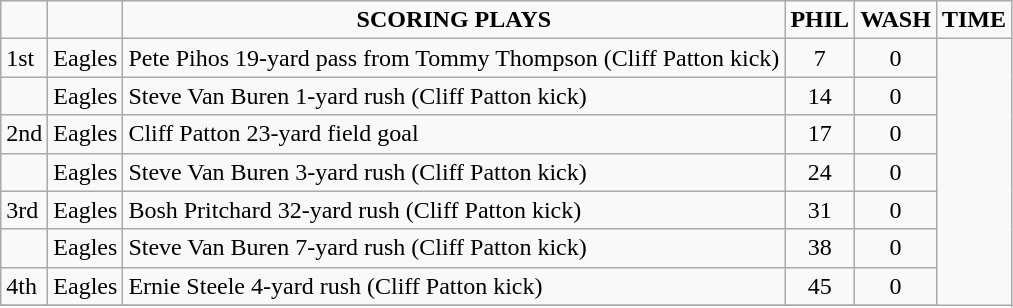<table class="wikitable">
<tr align=center>
<td></td>
<td></td>
<td><strong>SCORING PLAYS</strong></td>
<td><strong>PHIL</strong></td>
<td><strong>WASH</strong></td>
<td><strong>TIME</strong></td>
</tr>
<tr align=left>
<td>1st</td>
<td>Eagles</td>
<td>Pete Pihos 19-yard pass from Tommy Thompson (Cliff Patton kick)</td>
<td - align="center">7</td>
<td - align="center">0</td>
</tr>
<tr align=left>
<td></td>
<td>Eagles</td>
<td>Steve Van Buren 1-yard rush (Cliff Patton kick)</td>
<td - align="center">14</td>
<td - align="center">0</td>
</tr>
<tr align=left>
<td>2nd</td>
<td>Eagles</td>
<td>Cliff Patton 23-yard field goal</td>
<td - align="center">17</td>
<td - align="center">0</td>
</tr>
<tr align=left>
<td></td>
<td>Eagles</td>
<td>Steve Van Buren 3-yard rush (Cliff Patton kick)</td>
<td - align="center">24</td>
<td - align="center">0</td>
</tr>
<tr align=left>
<td>3rd</td>
<td>Eagles</td>
<td>Bosh Pritchard 32-yard rush (Cliff Patton kick)</td>
<td - align="center">31</td>
<td - align="center">0</td>
</tr>
<tr align=left>
<td></td>
<td>Eagles</td>
<td>Steve Van Buren 7-yard rush (Cliff Patton kick)</td>
<td - align="center">38</td>
<td - align="center">0</td>
</tr>
<tr align=left>
<td>4th</td>
<td>Eagles</td>
<td>Ernie Steele 4-yard rush  (Cliff Patton kick)</td>
<td - align="center">45</td>
<td - align="center">0</td>
</tr>
<tr align=left>
</tr>
</table>
